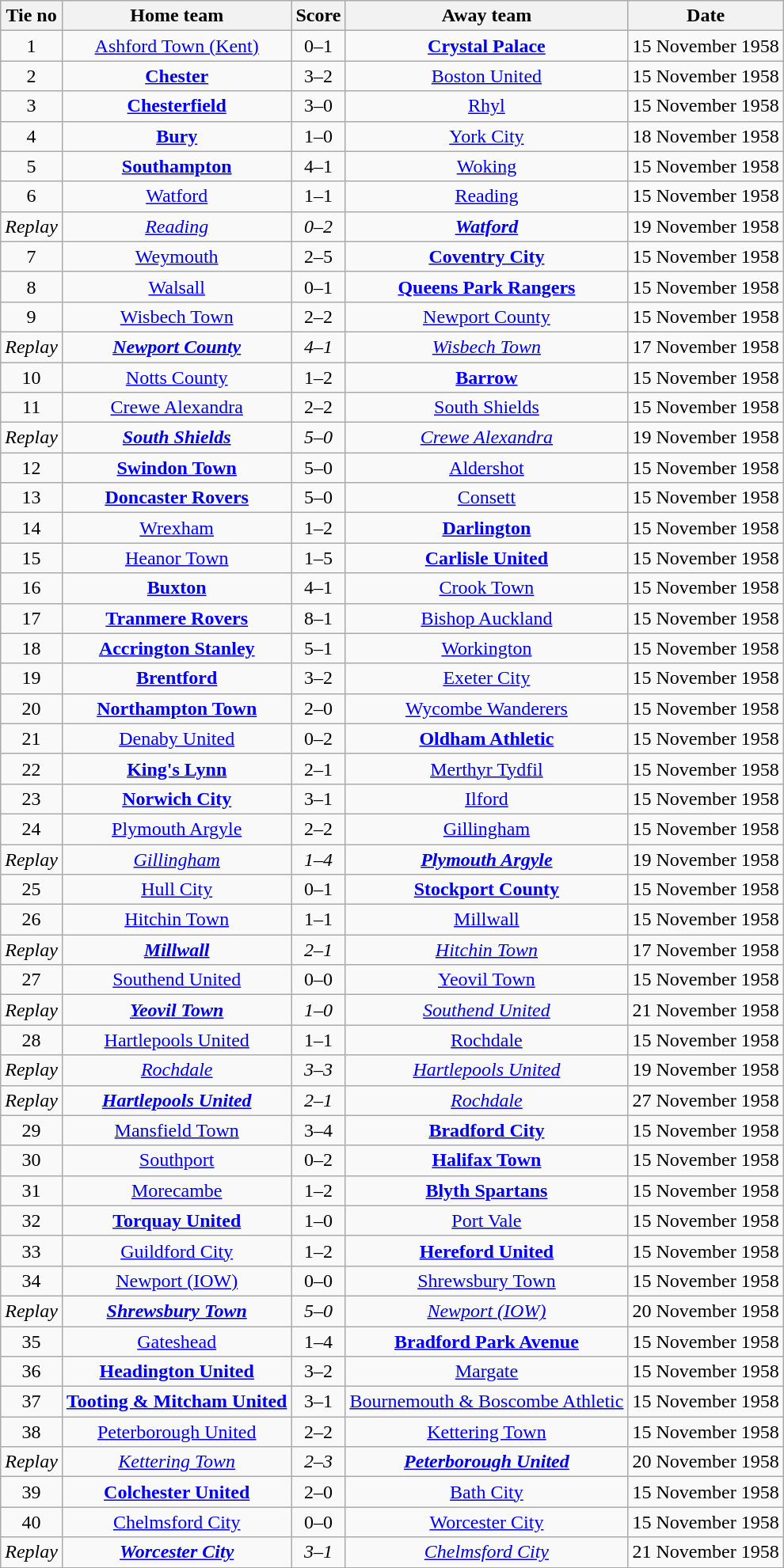<table class="wikitable" style="text-align: center">
<tr>
<th>Tie no</th>
<th>Home team</th>
<th>Score</th>
<th>Away team</th>
<th>Date</th>
</tr>
<tr>
<td>1</td>
<td><a href='#'>Ashford Town (Kent)</a></td>
<td>0–1</td>
<td><strong><a href='#'>Crystal Palace</a></strong></td>
<td>15 November 1958</td>
</tr>
<tr>
<td>2</td>
<td><strong><a href='#'>Chester</a></strong></td>
<td>3–2</td>
<td><a href='#'>Boston United</a></td>
<td>15 November 1958</td>
</tr>
<tr>
<td>3</td>
<td><strong><a href='#'>Chesterfield</a></strong></td>
<td>3–0</td>
<td><a href='#'>Rhyl</a></td>
<td>15 November 1958</td>
</tr>
<tr>
<td>4</td>
<td><strong><a href='#'>Bury</a></strong></td>
<td>1–0</td>
<td><a href='#'>York City</a></td>
<td>18 November 1958</td>
</tr>
<tr>
<td>5</td>
<td><strong><a href='#'>Southampton</a></strong></td>
<td>4–1</td>
<td><a href='#'>Woking</a></td>
<td>15 November 1958</td>
</tr>
<tr>
<td>6</td>
<td><a href='#'>Watford</a></td>
<td>1–1</td>
<td><a href='#'>Reading</a></td>
<td>15 November 1958</td>
</tr>
<tr>
<td><em>Replay</em></td>
<td><em><a href='#'>Reading</a></em></td>
<td><em>0–2</em></td>
<td><strong><em><a href='#'>Watford</a></em></strong></td>
<td>19 November 1958</td>
</tr>
<tr>
<td>7</td>
<td><a href='#'>Weymouth</a></td>
<td>2–5</td>
<td><strong><a href='#'>Coventry City</a></strong></td>
<td>15 November 1958</td>
</tr>
<tr>
<td>8</td>
<td><a href='#'>Walsall</a></td>
<td>0–1</td>
<td><strong><a href='#'>Queens Park Rangers</a></strong></td>
<td>15 November 1958</td>
</tr>
<tr>
<td>9</td>
<td><a href='#'>Wisbech Town</a></td>
<td>2–2</td>
<td><a href='#'>Newport County</a></td>
<td>15 November 1958</td>
</tr>
<tr>
<td><em>Replay</em></td>
<td><strong><em><a href='#'>Newport County</a></em></strong></td>
<td><em>4–1</em></td>
<td><em><a href='#'>Wisbech Town</a></em></td>
<td>17 November 1958</td>
</tr>
<tr>
<td>10</td>
<td><a href='#'>Notts County</a></td>
<td>1–2</td>
<td><strong><a href='#'>Barrow</a></strong></td>
<td>15 November 1958</td>
</tr>
<tr>
<td>11</td>
<td><a href='#'>Crewe Alexandra</a></td>
<td>2–2</td>
<td><a href='#'>South Shields</a></td>
<td>15 November 1958</td>
</tr>
<tr>
<td><em>Replay</em></td>
<td><strong><em><a href='#'>South Shields</a></em></strong></td>
<td><em>5–0</em></td>
<td><em><a href='#'>Crewe Alexandra</a></em></td>
<td>19 November 1958</td>
</tr>
<tr>
<td>12</td>
<td><strong><a href='#'>Swindon Town</a></strong></td>
<td>5–0</td>
<td><a href='#'>Aldershot</a></td>
<td>15 November 1958</td>
</tr>
<tr>
<td>13</td>
<td><strong><a href='#'>Doncaster Rovers</a></strong></td>
<td>5–0</td>
<td><a href='#'>Consett</a></td>
<td>15 November 1958</td>
</tr>
<tr>
<td>14</td>
<td><a href='#'>Wrexham</a></td>
<td>1–2</td>
<td><strong><a href='#'>Darlington</a></strong></td>
<td>15 November 1958</td>
</tr>
<tr>
<td>15</td>
<td><a href='#'>Heanor Town</a></td>
<td>1–5</td>
<td><strong><a href='#'>Carlisle United</a></strong></td>
<td>15 November 1958</td>
</tr>
<tr>
<td>16</td>
<td><strong><a href='#'>Buxton</a></strong></td>
<td>4–1</td>
<td><a href='#'>Crook Town</a></td>
<td>15 November 1958</td>
</tr>
<tr>
<td>17</td>
<td><strong><a href='#'>Tranmere Rovers</a></strong></td>
<td>8–1</td>
<td><a href='#'>Bishop Auckland</a></td>
<td>15 November 1958</td>
</tr>
<tr>
<td>18</td>
<td><strong><a href='#'>Accrington Stanley</a></strong></td>
<td>5–1</td>
<td><a href='#'>Workington</a></td>
<td>15 November 1958</td>
</tr>
<tr>
<td>19</td>
<td><strong><a href='#'>Brentford</a></strong></td>
<td>3–2</td>
<td><a href='#'>Exeter City</a></td>
<td>15 November 1958</td>
</tr>
<tr>
<td>20</td>
<td><strong><a href='#'>Northampton Town</a></strong></td>
<td>2–0</td>
<td><a href='#'>Wycombe Wanderers</a></td>
<td>15 November 1958</td>
</tr>
<tr>
<td>21</td>
<td><a href='#'>Denaby United</a></td>
<td>0–2</td>
<td><strong><a href='#'>Oldham Athletic</a></strong></td>
<td>15 November 1958</td>
</tr>
<tr>
<td>22</td>
<td><strong><a href='#'>King's Lynn</a></strong></td>
<td>2–1</td>
<td><a href='#'>Merthyr Tydfil</a></td>
<td>15 November 1958</td>
</tr>
<tr>
<td>23</td>
<td><strong><a href='#'>Norwich City</a></strong></td>
<td>3–1</td>
<td><a href='#'>Ilford</a></td>
<td>15 November 1958</td>
</tr>
<tr>
<td>24</td>
<td><a href='#'>Plymouth Argyle</a></td>
<td>2–2</td>
<td><a href='#'>Gillingham</a></td>
<td>15 November 1958</td>
</tr>
<tr>
<td><em>Replay</em></td>
<td><em><a href='#'>Gillingham</a></em></td>
<td><em>1–4</em></td>
<td><strong><em><a href='#'>Plymouth Argyle</a></em></strong></td>
<td>19 November 1958</td>
</tr>
<tr>
<td>25</td>
<td><a href='#'>Hull City</a></td>
<td>0–1</td>
<td><strong><a href='#'>Stockport County</a></strong></td>
<td>15 November 1958</td>
</tr>
<tr>
<td>26</td>
<td><a href='#'>Hitchin Town</a></td>
<td>1–1</td>
<td><a href='#'>Millwall</a></td>
<td>15 November 1958</td>
</tr>
<tr>
<td><em>Replay</em></td>
<td><strong><em><a href='#'>Millwall</a></em></strong></td>
<td><em>2–1</em></td>
<td><em><a href='#'>Hitchin Town</a></em></td>
<td>17 November 1958</td>
</tr>
<tr>
<td>27</td>
<td><a href='#'>Southend United</a></td>
<td>0–0</td>
<td><a href='#'>Yeovil Town</a></td>
<td>15 November 1958</td>
</tr>
<tr>
<td><em>Replay</em></td>
<td><strong><em><a href='#'>Yeovil Town</a></em></strong></td>
<td><em>1–0</em></td>
<td><em><a href='#'>Southend United</a></em></td>
<td>21 November 1958</td>
</tr>
<tr>
<td>28</td>
<td><a href='#'>Hartlepools United</a></td>
<td>1–1</td>
<td><a href='#'>Rochdale</a></td>
<td>15 November 1958</td>
</tr>
<tr>
<td><em>Replay</em></td>
<td><em><a href='#'>Rochdale</a></em></td>
<td><em>3–3</em></td>
<td><em><a href='#'>Hartlepools United</a></em></td>
<td>19 November 1958</td>
</tr>
<tr>
<td><em>Replay</em></td>
<td><strong><em><a href='#'>Hartlepools United</a></em></strong></td>
<td><em>2–1</em></td>
<td><em><a href='#'>Rochdale</a></em></td>
<td>27 November 1958</td>
</tr>
<tr>
<td>29</td>
<td><a href='#'>Mansfield Town</a></td>
<td>3–4</td>
<td><strong><a href='#'>Bradford City</a></strong></td>
<td>15 November 1958</td>
</tr>
<tr>
<td>30</td>
<td><a href='#'>Southport</a></td>
<td>0–2</td>
<td><strong><a href='#'>Halifax Town</a></strong></td>
<td>15 November 1958</td>
</tr>
<tr>
<td>31</td>
<td><a href='#'>Morecambe</a></td>
<td>1–2</td>
<td><strong><a href='#'>Blyth Spartans</a></strong></td>
<td>15 November 1958</td>
</tr>
<tr>
<td>32</td>
<td><strong><a href='#'>Torquay United</a></strong></td>
<td>1–0</td>
<td><a href='#'>Port Vale</a></td>
<td>15 November 1958</td>
</tr>
<tr>
<td>33</td>
<td><a href='#'>Guildford City</a></td>
<td>1–2</td>
<td><strong><a href='#'>Hereford United</a></strong></td>
<td>15 November 1958</td>
</tr>
<tr>
<td>34</td>
<td><a href='#'>Newport (IOW)</a></td>
<td>0–0</td>
<td><a href='#'>Shrewsbury Town</a></td>
<td>15 November 1958</td>
</tr>
<tr>
<td><em>Replay</em></td>
<td><strong><em><a href='#'>Shrewsbury Town</a></em></strong></td>
<td><em>5–0</em></td>
<td><em><a href='#'>Newport (IOW)</a></em></td>
<td>20 November 1958</td>
</tr>
<tr>
<td>35</td>
<td><a href='#'>Gateshead</a></td>
<td>1–4</td>
<td><strong><a href='#'>Bradford Park Avenue</a></strong></td>
<td>15 November 1958</td>
</tr>
<tr>
<td>36</td>
<td><strong><a href='#'>Headington United</a></strong></td>
<td>3–2</td>
<td><a href='#'>Margate</a></td>
<td>15 November 1958</td>
</tr>
<tr>
<td>37</td>
<td><strong><a href='#'>Tooting & Mitcham United</a></strong></td>
<td>3–1</td>
<td><a href='#'>Bournemouth & Boscombe Athletic</a></td>
<td>15 November 1958</td>
</tr>
<tr>
<td>38</td>
<td><a href='#'>Peterborough United</a></td>
<td>2–2</td>
<td><a href='#'>Kettering Town</a></td>
<td>15 November 1958</td>
</tr>
<tr>
<td><em>Replay</em></td>
<td><em><a href='#'>Kettering Town</a></em></td>
<td><em>2–3</em></td>
<td><strong><em><a href='#'>Peterborough United</a></em></strong></td>
<td>20 November 1958</td>
</tr>
<tr>
<td>39</td>
<td><strong><a href='#'>Colchester United</a></strong></td>
<td>2–0</td>
<td><a href='#'>Bath City</a></td>
<td>15 November 1958</td>
</tr>
<tr>
<td>40</td>
<td><a href='#'>Chelmsford City</a></td>
<td>0–0</td>
<td><a href='#'>Worcester City</a></td>
<td>15 November 1958</td>
</tr>
<tr>
<td><em>Replay</em></td>
<td><strong><em><a href='#'>Worcester City</a></em></strong></td>
<td><em>3–1</em></td>
<td><em><a href='#'>Chelmsford City</a></em></td>
<td>21 November 1958</td>
</tr>
</table>
